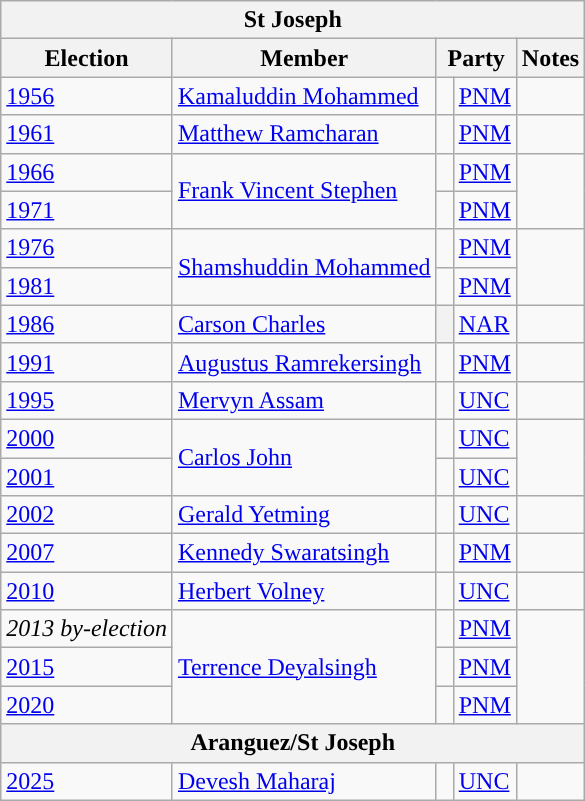<table class="wikitable sortable">
<tr>
<th colspan="5">St Joseph</th>
</tr>
<tr>
<th>Election</th>
<th>Member</th>
<th colspan="2">Party</th>
<th>Notes</th>
</tr>
<tr>
<td><a href='#'>1956</a></td>
<td><a href='#'>Kamaluddin Mohammed</a></td>
<td style="background:"> </td>
<td><a href='#'>PNM</a></td>
<td></td>
</tr>
<tr>
<td><a href='#'>1961</a></td>
<td><a href='#'>Matthew Ramcharan</a></td>
<td style="background:"> </td>
<td><a href='#'>PNM</a></td>
<td></td>
</tr>
<tr>
<td><a href='#'>1966</a></td>
<td rowspan="2"><a href='#'>Frank Vincent Stephen</a></td>
<td style="background:"> </td>
<td><a href='#'>PNM</a></td>
<td rowspan="2"></td>
</tr>
<tr>
<td><a href='#'>1971</a></td>
<td style="background:"> </td>
<td><a href='#'>PNM</a></td>
</tr>
<tr>
<td><a href='#'>1976</a></td>
<td rowspan="2"><a href='#'>Shamshuddin Mohammed</a></td>
<td style="background:"> </td>
<td><a href='#'>PNM</a></td>
<td rowspan="2"></td>
</tr>
<tr>
<td><a href='#'>1981</a></td>
<td style="background:"> </td>
<td><a href='#'>PNM</a></td>
</tr>
<tr>
<td><a href='#'>1986</a></td>
<td><a href='#'>Carson Charles</a></td>
<th style="background-color: "></th>
<td><a href='#'>NAR</a></td>
<td></td>
</tr>
<tr>
<td><a href='#'>1991</a></td>
<td><a href='#'>Augustus Ramrekersingh</a></td>
<td style="background:"> </td>
<td><a href='#'>PNM</a></td>
<td></td>
</tr>
<tr>
<td><a href='#'>1995</a></td>
<td><a href='#'>Mervyn Assam</a></td>
<td style="background:"> </td>
<td><a href='#'>UNC</a></td>
<td></td>
</tr>
<tr>
<td><a href='#'>2000</a></td>
<td rowspan="2"><a href='#'>Carlos John</a></td>
<td style="background:"> </td>
<td><a href='#'>UNC</a></td>
<td rowspan="2"></td>
</tr>
<tr>
<td><a href='#'>2001</a></td>
<td style="background:"> </td>
<td><a href='#'>UNC</a></td>
</tr>
<tr>
<td><a href='#'>2002</a></td>
<td><a href='#'>Gerald Yetming</a></td>
<td style="background:"> </td>
<td><a href='#'>UNC</a></td>
<td></td>
</tr>
<tr>
<td><a href='#'>2007</a></td>
<td><a href='#'>Kennedy Swaratsingh</a></td>
<td style="background:"> </td>
<td><a href='#'>PNM</a></td>
<td></td>
</tr>
<tr>
<td><a href='#'>2010</a></td>
<td><a href='#'>Herbert Volney</a></td>
<td style="background:"> </td>
<td><a href='#'>UNC</a></td>
<td></td>
</tr>
<tr>
<td><em>2013 by-election</em></td>
<td rowspan="3"><a href='#'>Terrence Deyalsingh</a></td>
<td style="background:"> </td>
<td><a href='#'>PNM</a></td>
<td rowspan="3"></td>
</tr>
<tr>
<td><a href='#'>2015</a></td>
<td style="background:"> </td>
<td><a href='#'>PNM</a></td>
</tr>
<tr>
<td><a href='#'>2020</a></td>
<td style="background:"> </td>
<td><a href='#'>PNM</a></td>
</tr>
<tr>
<th colspan="5">Aranguez/St Joseph</th>
</tr>
<tr>
<td><a href='#'>2025</a></td>
<td><a href='#'>Devesh Maharaj</a></td>
<td style="background:"> </td>
<td><a href='#'>UNC</a></td>
<td></td>
</tr>
</table>
